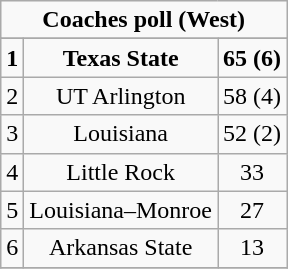<table class="wikitable">
<tr align="center">
<td align="center" Colspan="3"><strong>Coaches poll (West)</strong></td>
</tr>
<tr align="center">
</tr>
<tr align="center">
<td><strong>1</strong></td>
<td><strong>Texas State</strong></td>
<td><strong>65 (6)</strong></td>
</tr>
<tr align="center">
<td>2</td>
<td>UT Arlington</td>
<td>58 (4)</td>
</tr>
<tr align="center">
<td>3</td>
<td>Louisiana</td>
<td>52 (2)</td>
</tr>
<tr align="center">
<td>4</td>
<td>Little Rock</td>
<td>33</td>
</tr>
<tr align="center">
<td>5</td>
<td>Louisiana–Monroe</td>
<td>27</td>
</tr>
<tr align="center">
<td>6</td>
<td>Arkansas State</td>
<td>13</td>
</tr>
<tr align="center">
</tr>
</table>
